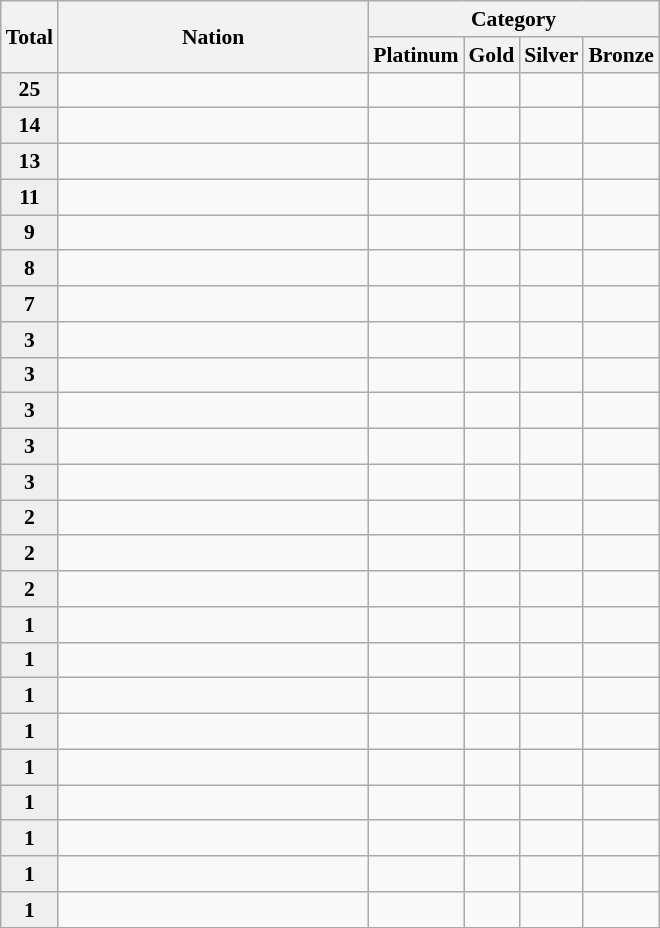<table class="sortable wikitable" style="font-size:90%">
<tr>
<th width="30" rowspan="2">Total</th>
<th width="200" rowspan="2">Nation</th>
<th colspan="9">Category</th>
</tr>
<tr>
<th>Platinum</th>
<th>Gold</th>
<th>Silver</th>
<th>Bronze</th>
</tr>
<tr align="center">
<td style="background:#efefef;"><strong>25</strong></td>
<td align="left"></td>
<td> <small>  </small></td>
<td> <small>  </small></td>
<td> <small>                 </small></td>
<td> <small></small></td>
</tr>
<tr align="center">
<td style="background:#efefef;"><strong>14</strong></td>
<td align="left"></td>
<td> <small> </small></td>
<td> <small></small></td>
<td> <small>     </small></td>
<td> <small>      </small></td>
</tr>
<tr align="center">
<td style="background:#efefef;"><strong>13</strong></td>
<td align="left"></td>
<td> <small> </small></td>
<td> <small> </small></td>
<td> <small>         </small></td>
<td> <small>  </small></td>
</tr>
<tr align="center">
<td style="background:#efefef;"><strong>11</strong></td>
<td align="left"></td>
<td> <small> </small></td>
<td> <small></small></td>
<td> <small>      </small></td>
<td> <small>  </small></td>
</tr>
<tr align="center">
<td style="background:#efefef;"><strong>9</strong></td>
<td align="left"></td>
<td> <small> </small></td>
<td> <small> </small></td>
<td> <small>     </small></td>
<td> <small>  </small></td>
</tr>
<tr align="center">
<td style="background:#efefef;"><strong>8</strong></td>
<td align="left"></td>
<td> <small> </small></td>
<td> <small> </small></td>
<td> <small> </small></td>
<td> <small>       </small></td>
</tr>
<tr align="center">
<td style="background:#efefef;"><strong>7</strong></td>
<td align="left"></td>
<td> <small> </small></td>
<td> <small> </small></td>
<td> <small> </small></td>
<td> <small>      </small></td>
</tr>
<tr align="center">
<td style="background:#efefef;"><strong>3</strong></td>
<td align="left"></td>
<td> <small> </small></td>
<td> <small></small></td>
<td> <small> </small></td>
<td> <small> </small></td>
</tr>
<tr align="center">
<td style="background:#efefef;"><strong>3</strong></td>
<td align="left"></td>
<td> <small> </small></td>
<td> <small> </small></td>
<td> <small></small></td>
<td> <small> </small></td>
</tr>
<tr align="center">
<td style="background:#efefef;"><strong>3</strong></td>
<td align="left"></td>
<td> <small> </small></td>
<td> <small> </small></td>
<td> <small></small></td>
<td> <small> </small></td>
</tr>
<tr align="center">
<td style="background:#efefef;"><strong>3</strong></td>
<td align="left"></td>
<td> <small> </small></td>
<td> <small> </small></td>
<td> <small></small></td>
<td> <small> </small></td>
</tr>
<tr align="center">
<td style="background:#efefef;"><strong>3</strong></td>
<td align="left"></td>
<td> <small> </small></td>
<td> <small> </small></td>
<td> <small> </small></td>
<td> <small>  </small></td>
</tr>
<tr align="center">
<td style="background:#efefef;"><strong>2</strong></td>
<td align="left"></td>
<td> <small> </small></td>
<td> <small> </small></td>
<td> <small></small></td>
<td> <small></small></td>
</tr>
<tr align="center">
<td style="background:#efefef;"><strong>2</strong></td>
<td align="left"></td>
<td> <small> </small></td>
<td> <small> </small></td>
<td> <small> </small></td>
<td> <small> </small></td>
</tr>
<tr align="center">
<td style="background:#efefef;"><strong>2</strong></td>
<td align="left"></td>
<td> <small> </small></td>
<td> <small> </small></td>
<td> <small> </small></td>
<td> <small> </small></td>
</tr>
<tr align="center">
<td style="background:#efefef;"><strong>1</strong></td>
<td align="left"></td>
<td> <small> </small></td>
<td> <small> </small></td>
<td> <small></small></td>
<td> <small> </small></td>
</tr>
<tr align="center">
<td style="background:#efefef;"><strong>1</strong></td>
<td align="left"></td>
<td> <small> </small></td>
<td> <small> </small></td>
<td> <small></small></td>
<td> <small> </small></td>
</tr>
<tr align="center">
<td style="background:#efefef;"><strong>1</strong></td>
<td align="left"></td>
<td> <small> </small></td>
<td> <small> </small></td>
<td> <small></small></td>
<td> <small> </small></td>
</tr>
<tr align="center">
<td style="background:#efefef;"><strong>1</strong></td>
<td align="left"></td>
<td> <small> </small></td>
<td> <small> </small></td>
<td> <small> </small></td>
<td> <small></small></td>
</tr>
<tr align="center">
<td style="background:#efefef;"><strong>1</strong></td>
<td align="left"></td>
<td> <small> </small></td>
<td> <small> </small></td>
<td> <small> </small></td>
<td> <small></small></td>
</tr>
<tr align="center">
<td style="background:#efefef;"><strong>1</strong></td>
<td align="left"></td>
<td> <small> </small></td>
<td> <small> </small></td>
<td> <small> </small></td>
<td> <small></small></td>
</tr>
<tr align="center">
<td style="background:#efefef;"><strong>1</strong></td>
<td align="left"></td>
<td> <small> </small></td>
<td> <small> </small></td>
<td> <small> </small></td>
<td> <small></small></td>
</tr>
<tr align="center">
<td style="background:#efefef;"><strong>1</strong></td>
<td align="left"></td>
<td> <small> </small></td>
<td> <small> </small></td>
<td> <small> </small></td>
<td> <small></small></td>
</tr>
<tr align="center">
<td style="background:#efefef;"><strong>1</strong></td>
<td align="left"></td>
<td> <small> </small></td>
<td> <small> </small></td>
<td> <small> </small></td>
<td> <small></small></td>
</tr>
</table>
